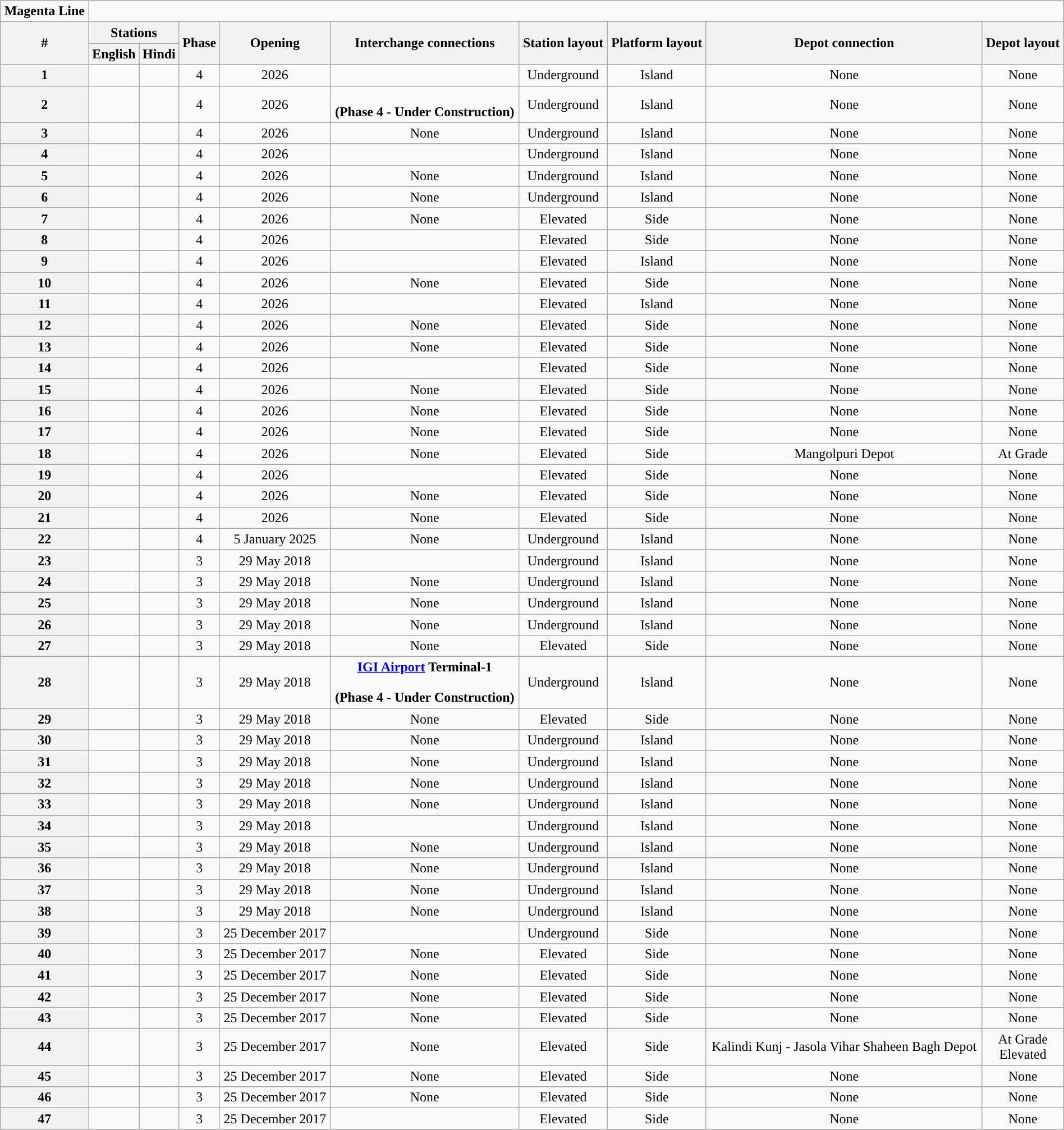<table class="wikitable" style="text-align: center; width: 100%;">
<tr>
<td style="background:#"><span><strong>Magenta Line</strong></span></td>
</tr>
<tr>
<th scope="col" rowspan="2">#</th>
<th scope="col" colspan="2">Stations</th>
<th scope="col" rowspan="2">Phase</th>
<th scope="col" rowspan="2">Opening</th>
<th scope="col" rowspan="2">Interchange connections</th>
<th scope="col" rowspan="2">Station layout</th>
<th scope="col" rowspan="2">Platform layout</th>
<th scope="col" rowspan="2">Depot connection</th>
<th scope="col" rowspan="2">Depot layout</th>
</tr>
<tr>
<th scope="col">English</th>
<th scope="col">Hindi</th>
</tr>
<tr>
<th scope="row">1</th>
<td><strong></strong></td>
<td><strong></strong></td>
<td>4</td>
<td>2026</td>
<td></td>
<td>Underground</td>
<td>Island</td>
<td>None</td>
<td>None</td>
</tr>
<tr>
<th scope="row">2</th>
<td><strong></strong></td>
<td><strong></strong></td>
<td>4</td>
<td>2026</td>
<td><br><strong>(Phase 4 - Under Construction)</strong></td>
<td>Underground</td>
<td>Island</td>
<td>None</td>
<td>None</td>
</tr>
<tr>
<th scope="row">3</th>
<td><strong></strong></td>
<td><strong></strong></td>
<td>4</td>
<td>2026</td>
<td>None</td>
<td>Underground</td>
<td>Island</td>
<td>None</td>
<td>None</td>
</tr>
<tr>
<th scope="row">4</th>
<td><strong></strong></td>
<td><strong></strong></td>
<td>4</td>
<td>2026</td>
<td></td>
<td>Underground</td>
<td>Island</td>
<td>None</td>
<td>None</td>
</tr>
<tr>
<th scope="row">5</th>
<td><strong></strong></td>
<td><strong></strong></td>
<td>4</td>
<td>2026</td>
<td>None</td>
<td>Underground</td>
<td>Island</td>
<td>None</td>
<td>None</td>
</tr>
<tr>
<th scope="row">6</th>
<td><strong></strong></td>
<td><strong></strong></td>
<td>4</td>
<td>2026</td>
<td>None</td>
<td>Underground</td>
<td>Island</td>
<td>None</td>
<td>None</td>
</tr>
<tr>
<th scope="row">7</th>
<td><strong></strong></td>
<td><strong></strong></td>
<td>4</td>
<td>2026</td>
<td>None</td>
<td>Elevated</td>
<td>Side</td>
<td>None</td>
<td>None</td>
</tr>
<tr>
<th scope="row">8</th>
<td><strong></strong></td>
<td><strong></strong></td>
<td>4</td>
<td>2026</td>
<td><br></td>
<td>Elevated</td>
<td>Side</td>
<td>None</td>
<td>None</td>
</tr>
<tr>
<th scope="row">9</th>
<td><strong></strong></td>
<td><strong></strong></td>
<td>4</td>
<td>2026</td>
<td></td>
<td>Elevated</td>
<td>Island</td>
<td>None</td>
<td>None</td>
</tr>
<tr>
<th scope="row">10</th>
<td><strong></strong></td>
<td><strong></strong></td>
<td>4</td>
<td>2026</td>
<td>None</td>
<td>Elevated</td>
<td>Side</td>
<td>None</td>
<td>None</td>
</tr>
<tr>
<th scope="row">11</th>
<td><strong></strong></td>
<td><strong></strong></td>
<td>4</td>
<td>2026</td>
<td></td>
<td>Elevated</td>
<td>Island</td>
<td>None</td>
<td>None</td>
</tr>
<tr>
<th scope="row">12</th>
<td><strong></strong></td>
<td><strong></strong></td>
<td>4</td>
<td>2026</td>
<td>None</td>
<td>Elevated</td>
<td>Side</td>
<td>None</td>
<td>None</td>
</tr>
<tr>
<th scope="row">13</th>
<td><strong></strong></td>
<td><strong></strong></td>
<td>4</td>
<td>2026</td>
<td>None</td>
<td>Elevated</td>
<td>Side</td>
<td>None</td>
<td>None</td>
</tr>
<tr>
<th scope="row">14</th>
<td><strong></strong></td>
<td><strong></strong></td>
<td>4</td>
<td>2026</td>
<td></td>
<td>Elevated</td>
<td>Side</td>
<td>None</td>
<td>None</td>
</tr>
<tr>
<th scope="row">15</th>
<td><strong></strong></td>
<td><strong></strong></td>
<td>4</td>
<td>2026</td>
<td>None</td>
<td>Elevated</td>
<td>Side</td>
<td>None</td>
<td>None</td>
</tr>
<tr>
<th scope="row">16</th>
<td><strong></strong></td>
<td><strong></strong></td>
<td>4</td>
<td>2026</td>
<td>None</td>
<td>Elevated</td>
<td>Side</td>
<td>None</td>
<td>None</td>
</tr>
<tr>
<th scope="row">17</th>
<td><strong></strong></td>
<td><strong></strong></td>
<td>4</td>
<td>2026</td>
<td>None</td>
<td>Elevated</td>
<td>Side</td>
<td>None</td>
<td>None</td>
</tr>
<tr>
<th scope="row">18</th>
<td><strong></strong></td>
<td><strong></strong></td>
<td>4</td>
<td>2026</td>
<td>None</td>
<td>Elevated</td>
<td>Side</td>
<td>Mangolpuri Depot</td>
<td>At Grade</td>
</tr>
<tr>
<th scope="row">19</th>
<td><strong></strong></td>
<td><strong></strong></td>
<td>4</td>
<td>2026</td>
<td></td>
<td>Elevated</td>
<td>Side</td>
<td>None</td>
<td>None</td>
</tr>
<tr>
<th scope="row">20</th>
<td><strong></strong></td>
<td><strong></strong></td>
<td>4</td>
<td>2026</td>
<td>None</td>
<td>Elevated</td>
<td>Side</td>
<td>None</td>
<td>None</td>
</tr>
<tr>
<th scope="row">21</th>
<td><strong></strong></td>
<td><strong></strong></td>
<td>4</td>
<td>2026</td>
<td>None</td>
<td>Elevated</td>
<td>Side</td>
<td>None</td>
<td>None</td>
</tr>
<tr>
<th scope="row">22</th>
<td><strong></strong></td>
<td><strong></strong></td>
<td>4</td>
<td>5 January 2025</td>
<td>None</td>
<td>Underground</td>
<td>Island</td>
<td>None</td>
<td>None</td>
</tr>
<tr>
<th scope="row">23</th>
<td><strong></strong></td>
<td><strong></strong></td>
<td>3</td>
<td>29 May 2018</td>
<td></td>
<td>Underground</td>
<td>Island</td>
<td>None</td>
<td>None</td>
</tr>
<tr>
<th scope="row">24</th>
<td><strong></strong></td>
<td><strong></strong></td>
<td>3</td>
<td>29 May 2018</td>
<td>None</td>
<td>Underground</td>
<td>Island</td>
<td>None</td>
<td>None</td>
</tr>
<tr>
<th scope="row">25</th>
<td><strong></strong></td>
<td><strong></strong></td>
<td>3</td>
<td>29 May 2018</td>
<td>None</td>
<td>Underground</td>
<td>Island</td>
<td>None</td>
<td>None</td>
</tr>
<tr>
<th scope="row">26</th>
<td><strong></strong></td>
<td><strong></strong></td>
<td>3</td>
<td>29 May 2018</td>
<td>None</td>
<td>Underground</td>
<td>Island</td>
<td>None</td>
<td>None</td>
</tr>
<tr>
<th scope="row">27</th>
<td><strong></strong></td>
<td><strong></strong></td>
<td>3</td>
<td>29 May 2018</td>
<td>None</td>
<td>Elevated</td>
<td>Side</td>
<td>None</td>
<td>None</td>
</tr>
<tr>
<th scope="row">28</th>
<td><strong></strong></td>
<td><strong></strong></td>
<td>3</td>
<td>29 May 2018</td>
<td><strong><a href='#'>IGI Airport</a> Terminal-1</strong> <br> <br><strong>(Phase 4 - Under Construction)</strong></td>
<td>Underground</td>
<td>Island</td>
<td>None</td>
<td>None</td>
</tr>
<tr>
<th scope="row">29</th>
<td><strong></strong></td>
<td><strong></strong></td>
<td>3</td>
<td>29 May 2018</td>
<td>None</td>
<td>Elevated</td>
<td>Side</td>
<td>None</td>
<td>None</td>
</tr>
<tr>
<th scope="row">30</th>
<td><strong></strong></td>
<td><strong></strong></td>
<td>3</td>
<td>29 May 2018</td>
<td>None</td>
<td>Underground</td>
<td>Island</td>
<td>None</td>
<td>None</td>
</tr>
<tr>
<th scope="row">31</th>
<td><strong></strong></td>
<td><strong></strong></td>
<td>3</td>
<td>29 May 2018</td>
<td>None</td>
<td>Underground</td>
<td>Island</td>
<td>None</td>
<td>None</td>
</tr>
<tr>
<th scope="row">32</th>
<td><strong></strong></td>
<td><strong></strong></td>
<td>3</td>
<td>29 May 2018</td>
<td>None</td>
<td>Underground</td>
<td>Island</td>
<td>None</td>
<td>None</td>
</tr>
<tr>
<th scope="row">33</th>
<td><strong></strong></td>
<td><strong></strong></td>
<td>3</td>
<td>29 May 2018</td>
<td>None</td>
<td>Underground</td>
<td>Island</td>
<td>None</td>
<td>None</td>
</tr>
<tr>
<th scope="row">34</th>
<td><strong></strong></td>
<td><strong></strong></td>
<td>3</td>
<td>29 May 2018</td>
<td></td>
<td>Underground</td>
<td>Island</td>
<td>None</td>
<td>None</td>
</tr>
<tr>
<th scope="row">35</th>
<td><strong></strong></td>
<td><strong></strong></td>
<td>3</td>
<td>29 May 2018</td>
<td>None</td>
<td>Underground</td>
<td>Island</td>
<td>None</td>
<td>None</td>
</tr>
<tr>
<th scope="row">36</th>
<td><strong></strong></td>
<td><strong></strong></td>
<td>3</td>
<td>29 May 2018</td>
<td>None</td>
<td>Underground</td>
<td>Island</td>
<td>None</td>
<td>None</td>
</tr>
<tr>
<th scope="row">37</th>
<td><strong></strong></td>
<td><strong></strong></td>
<td>3</td>
<td>29 May 2018</td>
<td>None</td>
<td>Underground</td>
<td>Island</td>
<td>None</td>
<td>None</td>
</tr>
<tr>
<th scope="row">38</th>
<td><strong></strong></td>
<td><strong></strong></td>
<td>3</td>
<td>29 May 2018</td>
<td>None</td>
<td>Underground</td>
<td>Island</td>
<td>None</td>
<td>None</td>
</tr>
<tr>
<th scope="row">39</th>
<td><strong></strong></td>
<td><strong></strong></td>
<td>3</td>
<td>25 December 2017</td>
<td></td>
<td>Underground</td>
<td>Side</td>
<td>None</td>
<td>None</td>
</tr>
<tr>
<th scope="row">40</th>
<td><strong></strong></td>
<td><strong></strong></td>
<td>3</td>
<td>25 December 2017</td>
<td>None</td>
<td>Elevated</td>
<td>Side</td>
<td>None</td>
<td>None</td>
</tr>
<tr>
<th scope="row">41</th>
<td><strong></strong></td>
<td><strong></strong></td>
<td>3</td>
<td>25 December 2017</td>
<td>None</td>
<td>Elevated</td>
<td>Side</td>
<td>None</td>
<td>None</td>
</tr>
<tr>
<th scope="row">42</th>
<td><strong></strong></td>
<td><strong></strong></td>
<td>3</td>
<td>25 December 2017</td>
<td>None</td>
<td>Elevated</td>
<td>Side</td>
<td>None</td>
<td>None</td>
</tr>
<tr>
<th scope="row">43</th>
<td><strong></strong></td>
<td><strong></strong></td>
<td>3</td>
<td>25 December 2017</td>
<td>None</td>
<td>Elevated</td>
<td>Side</td>
<td>None</td>
<td>None</td>
</tr>
<tr>
<th scope="row">44</th>
<td><strong></strong></td>
<td><strong></strong></td>
<td>3</td>
<td>25 December 2017</td>
<td>None</td>
<td>Elevated</td>
<td>Side</td>
<td>Kalindi Kunj - Jasola Vihar Shaheen Bagh Depot</td>
<td>At Grade <br> Elevated</td>
</tr>
<tr>
<th scope="row">45</th>
<td><strong></strong></td>
<td><strong></strong></td>
<td>3</td>
<td>25 December 2017</td>
<td>None</td>
<td>Elevated</td>
<td>Side</td>
<td>None</td>
<td>None</td>
</tr>
<tr>
<th scope="row">46</th>
<td><strong></strong></td>
<td><strong></strong></td>
<td>3</td>
<td>25 December 2017</td>
<td>None</td>
<td>Elevated</td>
<td>Side</td>
<td>None</td>
<td>None</td>
</tr>
<tr>
<th scope="row">47</th>
<td><strong></strong></td>
<td><strong></strong></td>
<td>3</td>
<td>25 December 2017</td>
<td></td>
<td>Elevated</td>
<td>Side</td>
<td>None</td>
<td>None</td>
</tr>
</table>
